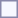<table style="border:1px solid #8888aa; background-color:#f7f8ff; padding:5px; font-size:95%; margin: 0px 12px 12px 0px;">
</table>
